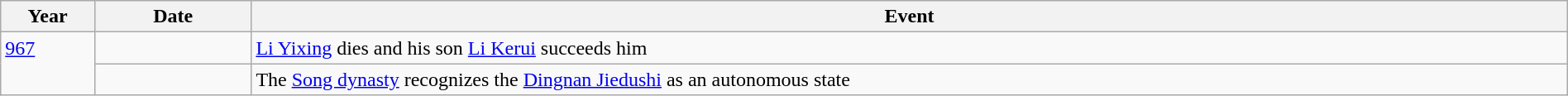<table class="wikitable" width="100%">
<tr>
<th style="width:6%">Year</th>
<th style="width:10%">Date</th>
<th>Event</th>
</tr>
<tr>
<td rowspan="2" valign="top"><a href='#'>967</a></td>
<td></td>
<td><a href='#'>Li Yixing</a> dies and his son <a href='#'>Li Kerui</a> succeeds him</td>
</tr>
<tr>
<td></td>
<td>The <a href='#'>Song dynasty</a> recognizes the <a href='#'>Dingnan Jiedushi</a> as an autonomous state</td>
</tr>
</table>
